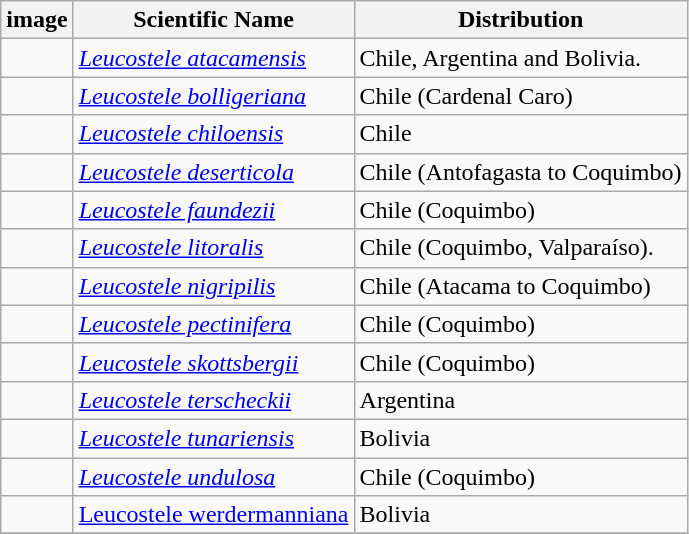<table class="wikitable">
<tr>
<th>image</th>
<th>Scientific Name</th>
<th>Distribution</th>
</tr>
<tr>
<td></td>
<td><em><a href='#'>Leucostele atacamensis</a></em> </td>
<td>Chile, Argentina and Bolivia.</td>
</tr>
<tr>
<td></td>
<td><em><a href='#'>Leucostele bolligeriana</a></em> </td>
<td>Chile (Cardenal Caro)</td>
</tr>
<tr>
<td></td>
<td><em><a href='#'>Leucostele chiloensis</a></em> </td>
<td>Chile</td>
</tr>
<tr>
<td></td>
<td><em><a href='#'>Leucostele deserticola</a></em> </td>
<td>Chile (Antofagasta to Coquimbo)</td>
</tr>
<tr>
<td></td>
<td><em><a href='#'>Leucostele faundezii</a></em> </td>
<td>Chile (Coquimbo)</td>
</tr>
<tr>
<td></td>
<td><em><a href='#'>Leucostele litoralis</a></em> </td>
<td>Chile (Coquimbo, Valparaíso).</td>
</tr>
<tr>
<td></td>
<td><em><a href='#'>Leucostele nigripilis</a></em> </td>
<td>Chile (Atacama to Coquimbo)</td>
</tr>
<tr>
<td></td>
<td><em><a href='#'>Leucostele pectinifera</a></em> </td>
<td>Chile (Coquimbo)</td>
</tr>
<tr>
<td></td>
<td><em><a href='#'>Leucostele skottsbergii</a></em> </td>
<td>Chile (Coquimbo)</td>
</tr>
<tr>
<td></td>
<td><em><a href='#'>Leucostele terscheckii</a></em> </td>
<td>Argentina</td>
</tr>
<tr>
<td></td>
<td><em><a href='#'>Leucostele tunariensis</a></em> </td>
<td>Bolivia</td>
</tr>
<tr>
<td></td>
<td><em><a href='#'>Leucostele undulosa</a></em> </td>
<td>Chile (Coquimbo)</td>
</tr>
<tr>
<td></td>
<td><a href='#'>Leucostele werdermanniana</a><em> </td>
<td>Bolivia</td>
</tr>
<tr>
</tr>
</table>
